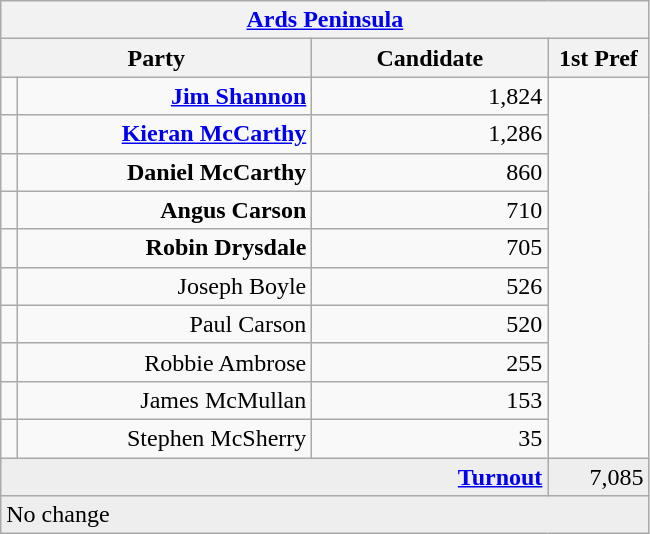<table class="wikitable">
<tr>
<th colspan="4" align="center"><a href='#'>Ards Peninsula</a></th>
</tr>
<tr>
<th colspan="2" align="center" width=200>Party</th>
<th width=150>Candidate</th>
<th width=60>1st Pref</th>
</tr>
<tr>
<td></td>
<td align="right"><strong><a href='#'>Jim Shannon</a></strong></td>
<td align="right">1,824</td>
</tr>
<tr>
<td></td>
<td align="right"><strong><a href='#'>Kieran McCarthy</a></strong></td>
<td align="right">1,286</td>
</tr>
<tr>
<td></td>
<td align="right"><strong>Daniel McCarthy</strong></td>
<td align="right">860</td>
</tr>
<tr>
<td></td>
<td align="right"><strong>Angus Carson</strong></td>
<td align="right">710</td>
</tr>
<tr>
<td></td>
<td align="right"><strong>Robin Drysdale</strong></td>
<td align="right">705</td>
</tr>
<tr>
<td></td>
<td align="right">Joseph Boyle</td>
<td align="right">526</td>
</tr>
<tr>
<td></td>
<td align="right">Paul Carson</td>
<td align="right">520</td>
</tr>
<tr>
<td></td>
<td align="right">Robbie Ambrose</td>
<td align="right">255</td>
</tr>
<tr>
<td></td>
<td align="right">James McMullan</td>
<td align="right">153</td>
</tr>
<tr>
<td></td>
<td align="right">Stephen McSherry</td>
<td align="right">35</td>
</tr>
<tr bgcolor="EEEEEE">
<td colspan=3 align="right"><strong><a href='#'>Turnout</a></strong></td>
<td align="right">7,085</td>
</tr>
<tr>
<td colspan=4 bgcolor="EEEEEE">No change</td>
</tr>
</table>
